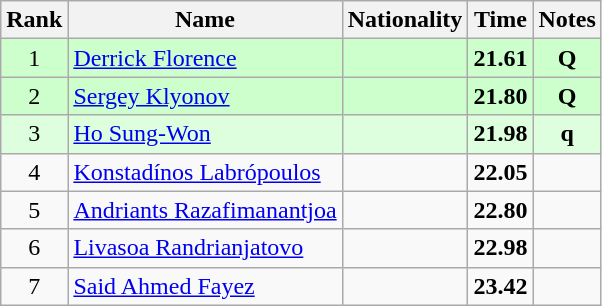<table class="wikitable sortable" style="text-align:center">
<tr>
<th>Rank</th>
<th>Name</th>
<th>Nationality</th>
<th>Time</th>
<th>Notes</th>
</tr>
<tr bgcolor=ccffcc>
<td>1</td>
<td align=left><a href='#'>Derrick Florence</a></td>
<td align=left></td>
<td><strong>21.61</strong></td>
<td><strong>Q</strong></td>
</tr>
<tr bgcolor=ccffcc>
<td>2</td>
<td align=left><a href='#'>Sergey Klyonov</a></td>
<td align=left></td>
<td><strong>21.80</strong></td>
<td><strong>Q</strong></td>
</tr>
<tr bgcolor=ddffdd>
<td>3</td>
<td align=left><a href='#'>Ho Sung-Won</a></td>
<td align=left></td>
<td><strong>21.98</strong></td>
<td><strong>q</strong></td>
</tr>
<tr>
<td>4</td>
<td align=left><a href='#'>Konstadínos Labrópoulos</a></td>
<td align=left></td>
<td><strong>22.05</strong></td>
<td></td>
</tr>
<tr>
<td>5</td>
<td align=left><a href='#'>Andriants Razafimanantjoa</a></td>
<td align=left></td>
<td><strong>22.80</strong></td>
<td></td>
</tr>
<tr>
<td>6</td>
<td align=left><a href='#'>Livasoa Randrianjatovo</a></td>
<td align=left></td>
<td><strong>22.98</strong></td>
<td></td>
</tr>
<tr>
<td>7</td>
<td align=left><a href='#'>Said Ahmed Fayez</a></td>
<td align=left></td>
<td><strong>23.42</strong></td>
<td></td>
</tr>
</table>
